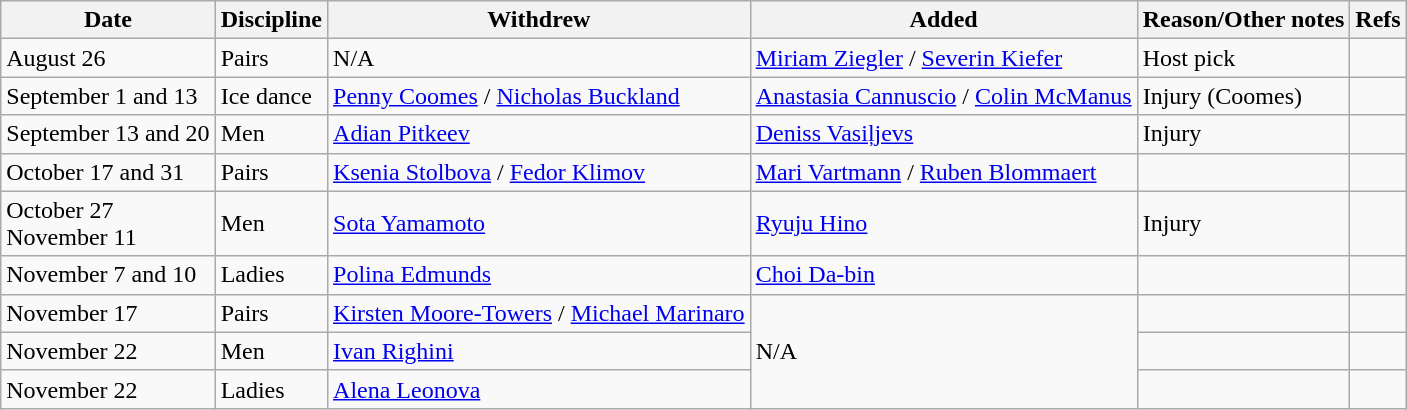<table class="wikitable sortable">
<tr>
<th>Date</th>
<th>Discipline</th>
<th>Withdrew</th>
<th>Added</th>
<th>Reason/Other notes</th>
<th>Refs</th>
</tr>
<tr>
<td>August 26</td>
<td>Pairs</td>
<td>N/A</td>
<td> <a href='#'>Miriam Ziegler</a> / <a href='#'>Severin Kiefer</a></td>
<td>Host pick</td>
<td></td>
</tr>
<tr>
<td>September 1 and 13</td>
<td>Ice dance</td>
<td> <a href='#'>Penny Coomes</a> / <a href='#'>Nicholas Buckland</a></td>
<td> <a href='#'>Anastasia Cannuscio</a> / <a href='#'>Colin McManus</a></td>
<td>Injury (Coomes)</td>
<td></td>
</tr>
<tr>
<td>September 13 and 20</td>
<td>Men</td>
<td> <a href='#'>Adian Pitkeev</a></td>
<td> <a href='#'>Deniss Vasiļjevs</a></td>
<td>Injury</td>
<td></td>
</tr>
<tr>
<td>October 17 and 31</td>
<td>Pairs</td>
<td> <a href='#'>Ksenia Stolbova</a> / <a href='#'>Fedor Klimov</a></td>
<td> <a href='#'>Mari Vartmann</a> / <a href='#'>Ruben Blommaert</a></td>
<td></td>
<td></td>
</tr>
<tr>
<td>October 27 <br> November 11</td>
<td>Men</td>
<td> <a href='#'>Sota Yamamoto</a></td>
<td> <a href='#'>Ryuju Hino</a></td>
<td>Injury</td>
<td></td>
</tr>
<tr>
<td>November 7 and 10</td>
<td>Ladies</td>
<td> <a href='#'>Polina Edmunds</a></td>
<td> <a href='#'>Choi Da-bin</a></td>
<td></td>
<td></td>
</tr>
<tr>
<td>November 17</td>
<td>Pairs</td>
<td> <a href='#'>Kirsten Moore-Towers</a> / <a href='#'>Michael Marinaro</a></td>
<td rowspan="3">N/A</td>
<td></td>
<td></td>
</tr>
<tr>
<td>November 22</td>
<td>Men</td>
<td> <a href='#'>Ivan Righini</a></td>
<td></td>
<td></td>
</tr>
<tr>
<td>November 22</td>
<td>Ladies</td>
<td> <a href='#'>Alena Leonova</a></td>
<td></td>
<td></td>
</tr>
</table>
